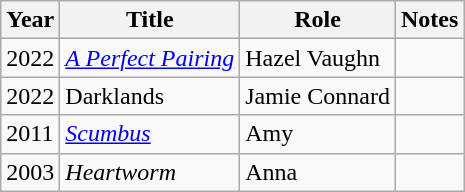<table class="wikitable">
<tr>
<th>Year</th>
<th>Title</th>
<th>Role</th>
<th>Notes</th>
</tr>
<tr>
<td>2022</td>
<td><em><a href='#'>A Perfect Pairing</a></em></td>
<td>Hazel Vaughn</td>
<td></td>
</tr>
<tr>
<td>2022</td>
<td>Darklands</td>
<td>Jamie Connard</td>
<td></td>
</tr>
<tr>
<td>2011</td>
<td><em><a href='#'>Scumbus</a></em></td>
<td>Amy</td>
<td></td>
</tr>
<tr>
<td>2003</td>
<td><em>Heartworm</em></td>
<td>Anna</td>
<td></td>
</tr>
</table>
